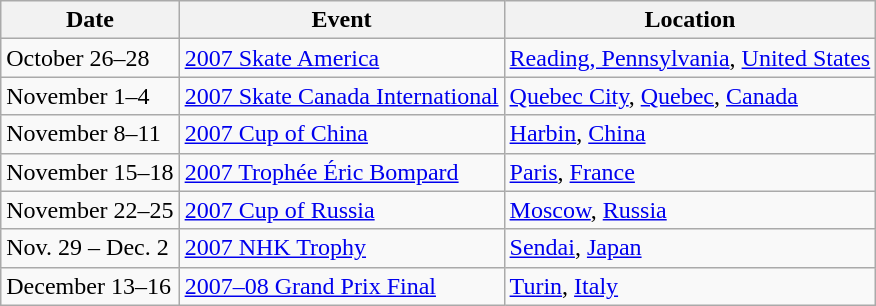<table class="wikitable">
<tr>
<th>Date</th>
<th>Event</th>
<th>Location</th>
</tr>
<tr>
<td>October 26–28</td>
<td><a href='#'>2007 Skate America</a></td>
<td><a href='#'>Reading, Pennsylvania</a>, <a href='#'>United States</a></td>
</tr>
<tr>
<td>November 1–4</td>
<td><a href='#'>2007 Skate Canada International</a></td>
<td><a href='#'>Quebec City</a>, <a href='#'>Quebec</a>, <a href='#'>Canada</a></td>
</tr>
<tr>
<td>November 8–11</td>
<td><a href='#'>2007 Cup of China</a></td>
<td><a href='#'>Harbin</a>, <a href='#'>China</a></td>
</tr>
<tr>
<td>November 15–18</td>
<td><a href='#'>2007 Trophée Éric Bompard</a></td>
<td><a href='#'>Paris</a>, <a href='#'>France</a></td>
</tr>
<tr>
<td>November 22–25</td>
<td><a href='#'>2007 Cup of Russia</a></td>
<td><a href='#'>Moscow</a>, <a href='#'>Russia</a></td>
</tr>
<tr>
<td>Nov. 29 – Dec. 2</td>
<td><a href='#'>2007 NHK Trophy</a></td>
<td><a href='#'>Sendai</a>, <a href='#'>Japan</a></td>
</tr>
<tr>
<td>December 13–16</td>
<td><a href='#'>2007–08 Grand Prix Final</a></td>
<td><a href='#'>Turin</a>, <a href='#'>Italy</a></td>
</tr>
</table>
